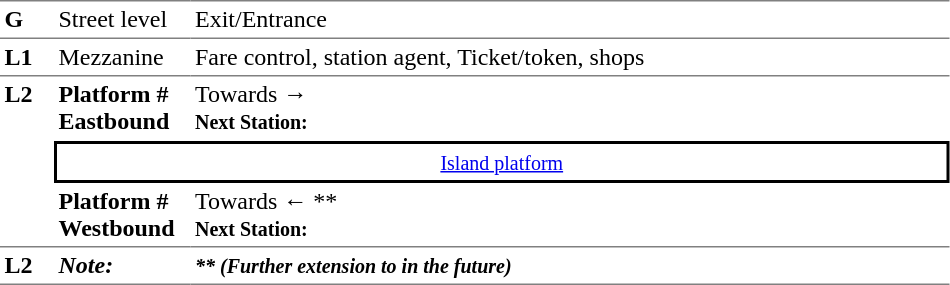<table border="0" cellspacing="0" cellpadding="3">
<tr>
<td width="30" valign="top" style="border-top:solid 1px gray;border-bottom:solid 1px gray;"><strong>G</strong></td>
<td width="85" valign="top" style="border-top:solid 1px gray;border-bottom:solid 1px gray;">Street level</td>
<td width="500" valign="top" style="border-top:solid 1px gray;border-bottom:solid 1px gray;">Exit/Entrance</td>
</tr>
<tr>
<td style="border-bottom:solid 1px gray;"><strong>L1</strong></td>
<td style="border-bottom:solid 1px gray;">Mezzanine</td>
<td style="border-bottom:solid 1px gray;">Fare control, station agent, Ticket/token, shops</td>
</tr>
<tr>
<td rowspan="3" width="30" valign="top" style="border-bottom:solid 1px gray;"><strong>L2</strong></td>
<td width="85" style="border-bottom:solid 1px white;"><span><strong>Platform #</strong><br><strong>Eastbound</strong></span></td>
<td width="500" style="border-bottom:solid 1px white;">Towards → <br><small><strong>Next Station:</strong> </small></td>
</tr>
<tr>
<td colspan="2" style="border-top:solid 2px black;border-right:solid 2px black;border-left:solid 2px black;border-bottom:solid 2px black;text-align:center;"><small><a href='#'>Island platform</a></small></td>
</tr>
<tr>
<td width="85" style="border-bottom:solid 1px gray;"><span><strong>Platform #</strong><br><strong>Westbound</strong></span></td>
<td width="500" style="border-bottom:solid 1px gray;">Towards ←  **<br><small><strong>Next Station:</strong> </small></td>
</tr>
<tr>
<td style="border-bottom:solid 1px gray;" width="30" valign="top"><strong>L2</strong></td>
<td style="border-bottom:solid 1px gray;" width="85" valign="top"><strong><em>Note:</em></strong></td>
<td style="border-bottom:solid 1px gray;" width="500" valign="top"><strong><em><small>** (Further extension to  in the future)</small></em></strong></td>
</tr>
<tr>
</tr>
</table>
